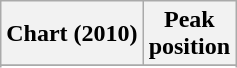<table class="wikitable sortable plainrowheaders">
<tr>
<th align="center">Chart (2010)</th>
<th align="center">Peak<br>position</th>
</tr>
<tr>
</tr>
<tr>
</tr>
<tr>
</tr>
<tr>
</tr>
</table>
